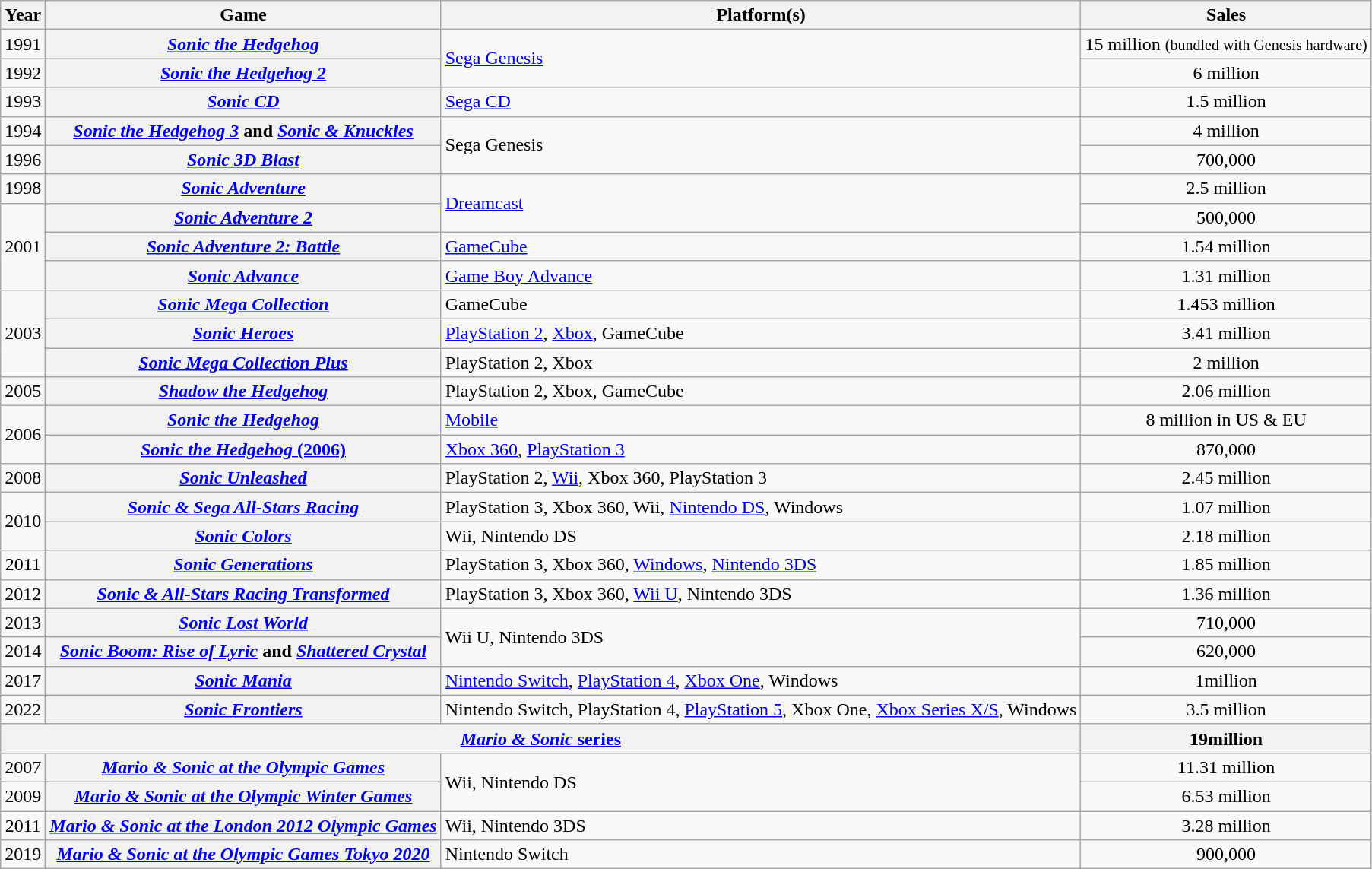<table class="wikitable sortable plainrowheaders mw-collapsible" border="1">
<tr>
<th scope="col">Year</th>
<th scope="col">Game</th>
<th scope="col">Platform(s)</th>
<th scope="col">Sales</th>
</tr>
<tr>
<td style="text-align:center;">1991</td>
<th scope="row"><em><a href='#'>Sonic the Hedgehog</a></em></th>
<td rowspan="2"><a href='#'>Sega Genesis</a></td>
<td style="text-align:center;">15 million <small>(bundled with Genesis hardware)</small></td>
</tr>
<tr>
<td style="text-align:center;">1992</td>
<th scope="row"><em><a href='#'>Sonic the Hedgehog 2</a></em></th>
<td style="text-align:center;">6 million</td>
</tr>
<tr>
<td style="text-align:center;">1993</td>
<th scope="row"><em><a href='#'>Sonic CD</a></em></th>
<td><a href='#'>Sega CD</a></td>
<td style="text-align:center;">1.5 million</td>
</tr>
<tr>
<td style="text-align:center;">1994</td>
<th scope="row"><em><a href='#'>Sonic the Hedgehog 3</a></em> and <em><a href='#'>Sonic & Knuckles</a></em></th>
<td rowspan="2">Sega Genesis</td>
<td style="text-align:center;">4 million</td>
</tr>
<tr>
<td style="text-align:center;">1996</td>
<th scope="row"><em><a href='#'>Sonic 3D Blast</a></em></th>
<td style="text-align:center;">700,000</td>
</tr>
<tr>
<td style="text-align:center;">1998</td>
<th scope="row"><em><a href='#'>Sonic Adventure</a></em></th>
<td rowspan="2"><a href='#'>Dreamcast</a></td>
<td style="text-align:center;">2.5 million</td>
</tr>
<tr>
<td rowspan="3" style="text-align:center;">2001</td>
<th scope="row"><em><a href='#'>Sonic Adventure 2</a></em></th>
<td style="text-align:center;">500,000</td>
</tr>
<tr>
<th scope="row"><em><a href='#'>Sonic Adventure 2: Battle</a></em></th>
<td><a href='#'>GameCube</a></td>
<td style="text-align:center;">1.54 million</td>
</tr>
<tr>
<th scope="row"><em><a href='#'>Sonic Advance</a></em></th>
<td><a href='#'>Game Boy Advance</a></td>
<td style="text-align:center;">1.31 million</td>
</tr>
<tr>
<td rowspan="3" style="text-align:center;">2003</td>
<th scope="row"><em><a href='#'>Sonic Mega Collection</a></em></th>
<td>GameCube</td>
<td style="text-align:center;">1.453 million</td>
</tr>
<tr>
<th scope="row"><em><a href='#'>Sonic Heroes</a></em></th>
<td><a href='#'>PlayStation 2</a>, <a href='#'>Xbox</a>, GameCube</td>
<td style="text-align:center;">3.41 million</td>
</tr>
<tr>
<th scope="row"><em><a href='#'>Sonic Mega Collection Plus</a></em></th>
<td>PlayStation 2, Xbox</td>
<td style="text-align:center;">2 million</td>
</tr>
<tr>
<td style="text-align:center;">2005</td>
<th scope="row"><em><a href='#'>Shadow the Hedgehog</a></em></th>
<td>PlayStation 2, Xbox, GameCube</td>
<td style="text-align:center;">2.06 million</td>
</tr>
<tr>
<td rowspan="2" style="text-align:center;">2006</td>
<th scope="row"><em><a href='#'>Sonic the Hedgehog</a></em></th>
<td><a href='#'>Mobile</a></td>
<td style="text-align:center;">8 million in US & EU</td>
</tr>
<tr>
<th scope="row"><a href='#'><em>Sonic the Hedgehog</em> (2006)</a></th>
<td><a href='#'>Xbox 360</a>, <a href='#'>PlayStation 3</a></td>
<td style="text-align:center;">870,000</td>
</tr>
<tr>
<td style="text-align:center;">2008</td>
<th scope="row"><em><a href='#'>Sonic Unleashed</a></em></th>
<td>PlayStation 2, <a href='#'>Wii</a>, Xbox 360, PlayStation 3</td>
<td style="text-align:center;">2.45 million</td>
</tr>
<tr>
<td rowspan="2" style="text-align:center;">2010</td>
<th scope="row"><em><a href='#'>Sonic & Sega All-Stars Racing</a></em></th>
<td>PlayStation 3, Xbox 360, Wii, <a href='#'>Nintendo DS</a>, Windows</td>
<td style="text-align:center;">1.07 million</td>
</tr>
<tr>
<th scope="row"><em><a href='#'>Sonic Colors</a></em></th>
<td>Wii, Nintendo DS</td>
<td style="text-align:center;">2.18 million</td>
</tr>
<tr>
<td style="text-align:center;">2011</td>
<th scope="row"><em><a href='#'>Sonic Generations</a></em></th>
<td>PlayStation 3, Xbox 360, <a href='#'>Windows</a>, <a href='#'>Nintendo 3DS</a></td>
<td style="text-align:center;">1.85 million</td>
</tr>
<tr>
<td style="text-align:center;">2012</td>
<th scope="row"><em><a href='#'>Sonic & All-Stars Racing Transformed</a></em></th>
<td>PlayStation 3, Xbox 360, <a href='#'>Wii U</a>, Nintendo 3DS</td>
<td style="text-align:center;">1.36 million</td>
</tr>
<tr>
<td style="text-align:center;">2013</td>
<th scope="row"><em><a href='#'>Sonic Lost World</a></em></th>
<td rowspan="2">Wii U, Nintendo 3DS</td>
<td style="text-align:center;">710,000</td>
</tr>
<tr>
<td style="text-align:center;">2014</td>
<th scope="row"><em><a href='#'>Sonic Boom: Rise of Lyric</a></em> and <em><a href='#'>Shattered Crystal</a></em></th>
<td style="text-align:center;">620,000</td>
</tr>
<tr>
<td style="text-align:center;">2017</td>
<th scope="row"><em><a href='#'>Sonic Mania</a></em></th>
<td><a href='#'>Nintendo Switch</a>, <a href='#'>PlayStation 4</a>, <a href='#'>Xbox One</a>, Windows</td>
<td style="text-align:center;">1million</td>
</tr>
<tr>
<td style="text-align:center;">2022</td>
<th scope="row"><em><a href='#'>Sonic Frontiers</a></em></th>
<td>Nintendo Switch, PlayStation 4, <a href='#'>PlayStation 5</a>, Xbox One, <a href='#'>Xbox Series X/S</a>, Windows</td>
<td style="text-align:center;">3.5 million</td>
</tr>
<tr>
<th colspan="3" style="text-align: center;" scope="row"><a href='#'><em>Mario & Sonic</em> series</a></th>
<th>19million</th>
</tr>
<tr>
<td style="text-align:center;">2007</td>
<th scope="row"><em><a href='#'>Mario & Sonic at the Olympic Games</a></em></th>
<td rowspan="2">Wii, Nintendo DS</td>
<td style="text-align:center;">11.31 million</td>
</tr>
<tr>
<td style="text-align:center;">2009</td>
<th scope="row"><em><a href='#'>Mario & Sonic at the Olympic Winter Games</a></em></th>
<td style="text-align:center;">6.53 million</td>
</tr>
<tr>
<td style="text-align:center;">2011</td>
<th scope="row"><em><a href='#'>Mario & Sonic at the London 2012 Olympic Games</a></em></th>
<td>Wii, Nintendo 3DS</td>
<td style="text-align:center;">3.28 million</td>
</tr>
<tr>
<td style="text-align:center;">2019</td>
<th scope="row"><em><a href='#'>Mario & Sonic at the Olympic Games Tokyo 2020</a></em></th>
<td>Nintendo Switch</td>
<td style="text-align:center;">900,000</td>
</tr>
</table>
